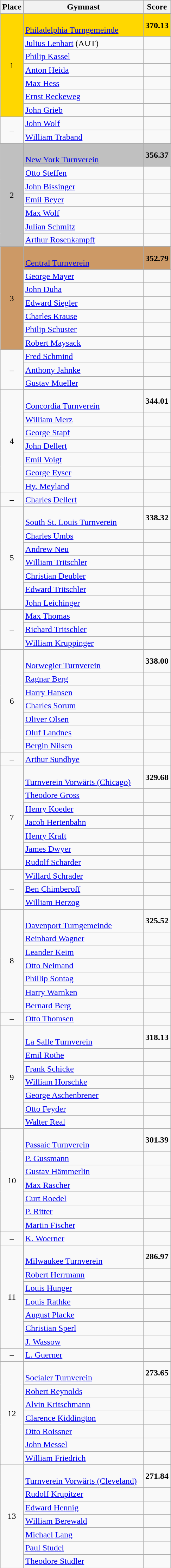<table class=wikitable style="text-align:center">
<tr>
<th>Place</th>
<th width=220>Gymnast</th>
<th>Score</th>
</tr>
<tr>
<td rowspan=8 align=center bgcolor=gold>1</td>
</tr>
<tr>
<td align=left bgcolor=gold> <br> <a href='#'>Philadelphia Turngemeinde</a></td>
<td bgcolor=gold><strong>370.13</strong></td>
</tr>
<tr>
<td align=left><a href='#'>Julius Lenhart</a> (AUT)</td>
<td></td>
</tr>
<tr>
<td align=left><a href='#'>Philip Kassel</a></td>
<td></td>
</tr>
<tr>
<td align=left><a href='#'>Anton Heida</a></td>
<td></td>
</tr>
<tr>
<td align=left><a href='#'>Max Hess</a></td>
<td></td>
</tr>
<tr>
<td align=left><a href='#'>Ernst Reckeweg</a></td>
<td></td>
</tr>
<tr>
<td align=left><a href='#'>John Grieb</a></td>
<td></td>
</tr>
<tr>
<td rowspan=3 align=center>–</td>
</tr>
<tr>
<td align=left><a href='#'>John Wolf</a></td>
<td></td>
</tr>
<tr>
<td align=left><a href='#'>William Traband</a></td>
<td></td>
</tr>
<tr>
<td rowspan=8 align=center bgcolor=silver>2</td>
</tr>
<tr>
<td align=left bgcolor=silver> <br> <a href='#'>New York Turnverein</a></td>
<td bgcolor=silver><strong>356.37</strong></td>
</tr>
<tr>
<td align=left><a href='#'>Otto Steffen</a></td>
<td></td>
</tr>
<tr>
<td align=left><a href='#'>John Bissinger</a></td>
<td></td>
</tr>
<tr>
<td align=left><a href='#'>Emil Beyer</a></td>
<td></td>
</tr>
<tr>
<td align=left><a href='#'>Max Wolf</a></td>
<td></td>
</tr>
<tr>
<td align=left><a href='#'>Julian Schmitz</a></td>
<td></td>
</tr>
<tr>
<td align=left><a href='#'>Arthur Rosenkampff</a></td>
<td></td>
</tr>
<tr>
<td rowspan=8 align=center bgcolor=cc9966>3</td>
</tr>
<tr>
<td align=left bgcolor=cc9966> <br> <a href='#'>Central Turnverein</a></td>
<td bgcolor=cc9966><strong>352.79</strong></td>
</tr>
<tr>
<td align=left><a href='#'>George Mayer</a></td>
<td></td>
</tr>
<tr>
<td align=left><a href='#'>John Duha</a></td>
<td></td>
</tr>
<tr>
<td align=left><a href='#'>Edward Siegler</a></td>
<td></td>
</tr>
<tr>
<td align=left><a href='#'>Charles Krause</a></td>
<td></td>
</tr>
<tr>
<td align=left><a href='#'>Philip Schuster</a></td>
<td></td>
</tr>
<tr>
<td align=left><a href='#'>Robert Maysack</a></td>
<td></td>
</tr>
<tr>
<td rowspan=4 align=center>–</td>
</tr>
<tr>
<td align=left><a href='#'>Fred Schmind</a></td>
<td></td>
</tr>
<tr>
<td align=left><a href='#'>Anthony Jahnke</a></td>
<td></td>
</tr>
<tr>
<td align=left><a href='#'>Gustav Mueller</a></td>
<td></td>
</tr>
<tr>
<td rowspan=8 align=center>4</td>
</tr>
<tr>
<td align=left> <br> <a href='#'>Concordia Turnverein</a></td>
<td><strong>344.01</strong></td>
</tr>
<tr>
<td align=left><a href='#'>William Merz</a></td>
<td></td>
</tr>
<tr>
<td align=left><a href='#'>George Stapf</a></td>
<td></td>
</tr>
<tr>
<td align=left><a href='#'>John Dellert</a></td>
<td></td>
</tr>
<tr>
<td align=left><a href='#'>Emil Voigt</a></td>
<td></td>
</tr>
<tr>
<td align=left><a href='#'>George Eyser</a></td>
<td></td>
</tr>
<tr>
<td align=left><a href='#'>Hy. Meyland</a></td>
<td></td>
</tr>
<tr>
<td rowspan=2 align=center>–</td>
</tr>
<tr>
<td align=left><a href='#'>Charles Dellert</a></td>
<td></td>
</tr>
<tr>
<td rowspan=8 align=center>5</td>
</tr>
<tr>
<td align=left> <br> <a href='#'>South St. Louis Turnverein</a></td>
<td><strong>338.32</strong></td>
</tr>
<tr>
<td align=left><a href='#'>Charles Umbs</a></td>
<td></td>
</tr>
<tr>
<td align=left><a href='#'>Andrew Neu</a></td>
<td></td>
</tr>
<tr>
<td align=left><a href='#'>William Tritschler</a></td>
<td></td>
</tr>
<tr>
<td align=left><a href='#'>Christian Deubler</a></td>
<td></td>
</tr>
<tr>
<td align=left><a href='#'>Edward Tritschler</a></td>
<td></td>
</tr>
<tr>
<td align=left><a href='#'>John Leichinger</a></td>
<td></td>
</tr>
<tr>
<td rowspan=4 align=center>–</td>
</tr>
<tr>
<td align=left><a href='#'>Max Thomas</a></td>
<td></td>
</tr>
<tr>
<td align=left><a href='#'>Richard Tritschler</a></td>
<td></td>
</tr>
<tr>
<td align=left><a href='#'>William Kruppinger</a></td>
<td></td>
</tr>
<tr>
<td rowspan=8 align=center>6</td>
</tr>
<tr>
<td align=left> <br> <a href='#'>Norwegier Turnverein</a></td>
<td><strong>338.00</strong></td>
</tr>
<tr>
<td align=left><a href='#'>Ragnar Berg</a></td>
<td></td>
</tr>
<tr>
<td align=left><a href='#'>Harry Hansen</a></td>
<td></td>
</tr>
<tr>
<td align=left><a href='#'>Charles Sorum</a></td>
<td></td>
</tr>
<tr>
<td align=left><a href='#'>Oliver Olsen</a></td>
<td></td>
</tr>
<tr>
<td align=left><a href='#'>Oluf Landnes</a></td>
<td></td>
</tr>
<tr>
<td align=left><a href='#'>Bergin Nilsen</a></td>
<td></td>
</tr>
<tr>
<td rowspan=2 align=center>–</td>
</tr>
<tr>
<td align=left><a href='#'>Arthur Sundbye</a></td>
<td></td>
</tr>
<tr>
<td rowspan=8 align=center>7</td>
</tr>
<tr>
<td align=left> <br> <a href='#'>Turnverein Vorwärts (Chicago)</a></td>
<td><strong>329.68</strong></td>
</tr>
<tr>
<td align=left><a href='#'>Theodore Gross</a></td>
<td></td>
</tr>
<tr>
<td align=left><a href='#'>Henry Koeder</a></td>
<td></td>
</tr>
<tr>
<td align=left><a href='#'>Jacob Hertenbahn</a></td>
<td></td>
</tr>
<tr>
<td align=left><a href='#'>Henry Kraft</a></td>
<td></td>
</tr>
<tr>
<td align=left><a href='#'>James Dwyer</a></td>
<td></td>
</tr>
<tr>
<td align=left><a href='#'>Rudolf Scharder</a></td>
<td></td>
</tr>
<tr>
<td rowspan=4 align=center>–</td>
</tr>
<tr>
<td align=left><a href='#'>Willard Schrader</a></td>
<td></td>
</tr>
<tr>
<td align=left><a href='#'>Ben Chimberoff</a></td>
<td></td>
</tr>
<tr>
<td align=left><a href='#'>William Herzog</a></td>
<td></td>
</tr>
<tr>
<td rowspan=8 align=center>8</td>
</tr>
<tr>
<td align=left> <br> <a href='#'>Davenport Turngemeinde</a></td>
<td><strong>325.52</strong></td>
</tr>
<tr>
<td align=left><a href='#'>Reinhard Wagner</a></td>
<td></td>
</tr>
<tr>
<td align=left><a href='#'>Leander Keim</a></td>
<td></td>
</tr>
<tr>
<td align=left><a href='#'>Otto Neimand</a></td>
<td></td>
</tr>
<tr>
<td align=left><a href='#'>Phillip Sontag</a></td>
<td></td>
</tr>
<tr>
<td align=left><a href='#'>Harry Warnken</a></td>
<td></td>
</tr>
<tr>
<td align=left><a href='#'>Bernard Berg</a></td>
<td></td>
</tr>
<tr>
<td rowspan=2 align=center>–</td>
</tr>
<tr>
<td align=left><a href='#'>Otto Thomsen</a></td>
<td></td>
</tr>
<tr>
<td rowspan=8 align=center>9</td>
</tr>
<tr>
<td align=left> <br> <a href='#'>La Salle Turnverein</a></td>
<td><strong>318.13</strong></td>
</tr>
<tr>
<td align=left><a href='#'>Emil Rothe</a></td>
<td></td>
</tr>
<tr>
<td align=left><a href='#'>Frank Schicke</a></td>
<td></td>
</tr>
<tr>
<td align=left><a href='#'>William Horschke</a></td>
<td></td>
</tr>
<tr>
<td align=left><a href='#'>George Aschenbrener</a></td>
<td></td>
</tr>
<tr>
<td align=left><a href='#'>Otto Feyder</a></td>
<td></td>
</tr>
<tr>
<td align=left><a href='#'>Walter Real</a></td>
<td></td>
</tr>
<tr>
<td rowspan=8 align=center>10</td>
</tr>
<tr>
<td align=left> <br> <a href='#'>Passaic Turnverein</a></td>
<td><strong>301.39</strong></td>
</tr>
<tr>
<td align=left><a href='#'>P. Gussmann</a></td>
<td></td>
</tr>
<tr>
<td align=left><a href='#'>Gustav Hämmerlin</a></td>
<td></td>
</tr>
<tr>
<td align=left><a href='#'>Max Rascher</a></td>
<td></td>
</tr>
<tr>
<td align=left><a href='#'>Curt Roedel</a></td>
<td></td>
</tr>
<tr>
<td align=left><a href='#'>P. Ritter</a></td>
<td></td>
</tr>
<tr>
<td align=left><a href='#'>Martin Fischer</a></td>
<td></td>
</tr>
<tr>
<td rowspan=2 align=center>–</td>
</tr>
<tr>
<td align=left><a href='#'>K. Woerner</a></td>
<td></td>
</tr>
<tr>
<td rowspan=8 align=center>11</td>
</tr>
<tr>
<td align=left> <br> <a href='#'>Milwaukee Turnverein</a></td>
<td><strong>286.97</strong></td>
</tr>
<tr>
<td align=left><a href='#'>Robert Herrmann</a></td>
<td></td>
</tr>
<tr>
<td align=left><a href='#'>Louis Hunger</a></td>
<td></td>
</tr>
<tr>
<td align=left><a href='#'>Louis Rathke</a></td>
<td></td>
</tr>
<tr>
<td align=left><a href='#'>August Placke</a></td>
<td></td>
</tr>
<tr>
<td align=left><a href='#'>Christian Sperl</a></td>
<td></td>
</tr>
<tr>
<td align=left><a href='#'>J. Wassow</a></td>
<td></td>
</tr>
<tr>
<td rowspan=2 align=center>–</td>
</tr>
<tr>
<td align=left><a href='#'>L. Guerner</a></td>
<td></td>
</tr>
<tr>
<td rowspan=8 align=center>12</td>
</tr>
<tr>
<td align=left> <br> <a href='#'>Socialer Turnverein</a></td>
<td><strong>273.65</strong></td>
</tr>
<tr>
<td align=left><a href='#'>Robert Reynolds</a></td>
<td></td>
</tr>
<tr>
<td align=left><a href='#'>Alvin Kritschmann</a></td>
<td></td>
</tr>
<tr>
<td align=left><a href='#'>Clarence Kiddington</a></td>
<td></td>
</tr>
<tr>
<td align=left><a href='#'>Otto Roissner</a></td>
<td></td>
</tr>
<tr>
<td align=left><a href='#'>John Messel</a></td>
<td></td>
</tr>
<tr>
<td align=left><a href='#'>William Friedrich</a></td>
<td></td>
</tr>
<tr>
<td rowspan=8 align=center>13</td>
</tr>
<tr>
<td align=left> <br> <a href='#'>Turnverein Vorwärts (Cleveland)</a></td>
<td><strong>271.84</strong></td>
</tr>
<tr>
<td align=left><a href='#'>Rudolf Krupitzer</a></td>
<td></td>
</tr>
<tr>
<td align=left><a href='#'>Edward Hennig</a></td>
<td></td>
</tr>
<tr>
<td align=left><a href='#'>William Berewald</a></td>
<td></td>
</tr>
<tr>
<td align=left><a href='#'>Michael Lang</a></td>
<td></td>
</tr>
<tr>
<td align=left><a href='#'>Paul Studel</a></td>
<td></td>
</tr>
<tr>
<td align=left><a href='#'>Theodore Studler</a></td>
<td></td>
</tr>
</table>
